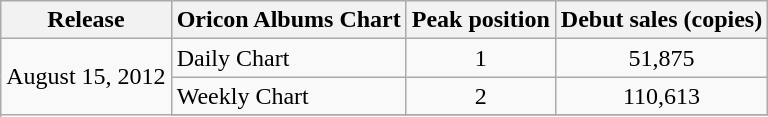<table class="wikitable">
<tr>
<th>Release</th>
<th>Oricon Albums Chart</th>
<th>Peak position</th>
<th>Debut sales (copies)</th>
</tr>
<tr>
<td rowspan="3">August 15, 2012</td>
<td>Daily Chart</td>
<td align="center">1</td>
<td align="center">51,875</td>
</tr>
<tr>
<td>Weekly Chart</td>
<td align="center">2</td>
<td align="center">110,613</td>
</tr>
<tr>
</tr>
</table>
